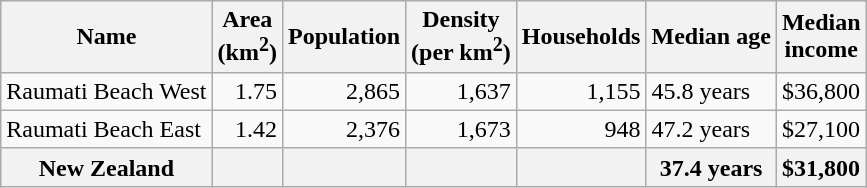<table class="wikitable">
<tr>
<th>Name</th>
<th>Area<br>(km<sup>2</sup>)</th>
<th>Population</th>
<th>Density<br>(per km<sup>2</sup>)</th>
<th>Households</th>
<th>Median age</th>
<th>Median<br>income</th>
</tr>
<tr>
<td>Raumati Beach West</td>
<td style="text-align:right;">1.75</td>
<td style="text-align:right;">2,865</td>
<td style="text-align:right;">1,637</td>
<td style="text-align:right;">1,155</td>
<td>45.8 years</td>
<td>$36,800</td>
</tr>
<tr>
<td>Raumati Beach East</td>
<td style="text-align:right;">1.42</td>
<td style="text-align:right;">2,376</td>
<td style="text-align:right;">1,673</td>
<td style="text-align:right;">948</td>
<td>47.2 years</td>
<td>$27,100</td>
</tr>
<tr>
<th>New Zealand</th>
<th></th>
<th></th>
<th></th>
<th></th>
<th>37.4 years</th>
<th style="text-align:left;">$31,800</th>
</tr>
</table>
